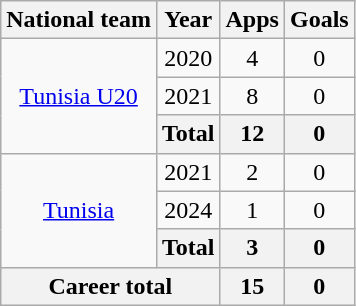<table class="wikitable" style="text-align:center">
<tr>
<th>National team</th>
<th>Year</th>
<th>Apps</th>
<th>Goals</th>
</tr>
<tr>
<td rowspan=3><a href='#'>Tunisia U20</a></td>
<td>2020</td>
<td>4</td>
<td>0</td>
</tr>
<tr>
<td>2021</td>
<td>8</td>
<td>0</td>
</tr>
<tr>
<th>Total</th>
<th>12</th>
<th>0</th>
</tr>
<tr>
<td rowspan=3><a href='#'>Tunisia</a></td>
<td>2021</td>
<td>2</td>
<td>0</td>
</tr>
<tr>
<td>2024</td>
<td>1</td>
<td>0</td>
</tr>
<tr>
<th>Total</th>
<th>3</th>
<th>0</th>
</tr>
<tr>
<th colspan=2>Career total</th>
<th>15</th>
<th>0</th>
</tr>
</table>
